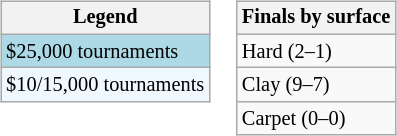<table>
<tr valign=top>
<td><br><table class=wikitable style="font-size:85%">
<tr>
<th>Legend</th>
</tr>
<tr style="background:lightblue;">
<td>$25,000 tournaments</td>
</tr>
<tr style="background:#f0f8ff;">
<td>$10/15,000 tournaments</td>
</tr>
</table>
</td>
<td><br><table class=wikitable style="font-size:85%">
<tr>
<th>Finals by surface</th>
</tr>
<tr>
<td>Hard (2–1)</td>
</tr>
<tr>
<td>Clay (9–7)</td>
</tr>
<tr>
<td>Carpet (0–0)</td>
</tr>
</table>
</td>
</tr>
</table>
